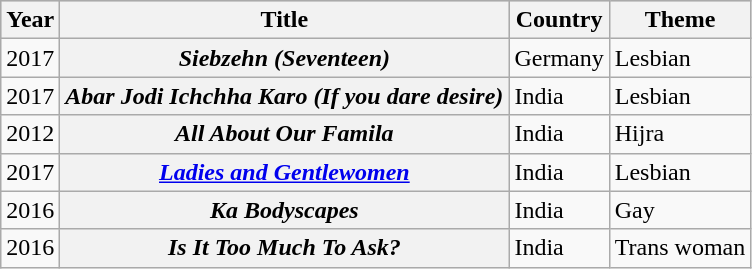<table class="wikitable sortable plainrowheaders">
<tr style="background:#ccc; text-align:center;">
<th scope="col">Year</th>
<th scope="col">Title</th>
<th scope="col">Country</th>
<th scope="col">Theme</th>
</tr>
<tr>
<td>2017</td>
<th scope="row"><em>Siebzehn (Seventeen)</em></th>
<td>Germany</td>
<td>Lesbian</td>
</tr>
<tr>
<td>2017</td>
<th scope="row"><em> Abar Jodi Ichchha Karo (If you dare desire)</em></th>
<td>India</td>
<td>Lesbian</td>
</tr>
<tr>
<td>2012</td>
<th scope="row"><em>All About Our Famila</em></th>
<td>India</td>
<td>Hijra</td>
</tr>
<tr>
<td>2017</td>
<th scope="row"><em> <a href='#'>Ladies and Gentlewomen</a></em></th>
<td>India</td>
<td>Lesbian</td>
</tr>
<tr>
<td>2016</td>
<th scope="row"><em>Ka Bodyscapes</em></th>
<td>India</td>
<td>Gay</td>
</tr>
<tr>
<td>2016</td>
<th scope="row"><em>Is It Too Much To Ask?</em></th>
<td>India</td>
<td>Trans woman</td>
</tr>
</table>
